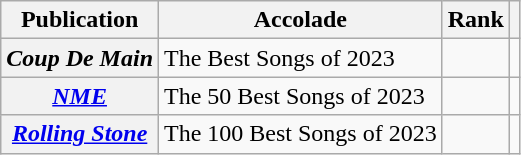<table class="wikitable sortable plainrowheaders">
<tr>
<th scope="col">Publication</th>
<th scope="col">Accolade</th>
<th scope="col">Rank</th>
<th scope="col" class="unsortable"></th>
</tr>
<tr>
<th scope="row"><em>Coup De Main</em></th>
<td>The Best Songs of 2023</td>
<td></td>
<td></td>
</tr>
<tr>
<th scope="row"><em><a href='#'>NME</a></em></th>
<td>The 50 Best Songs of 2023</td>
<td></td>
<td></td>
</tr>
<tr>
<th scope="row"><em><a href='#'>Rolling Stone</a></em></th>
<td>The 100 Best Songs of 2023</td>
<td></td>
<td></td>
</tr>
</table>
